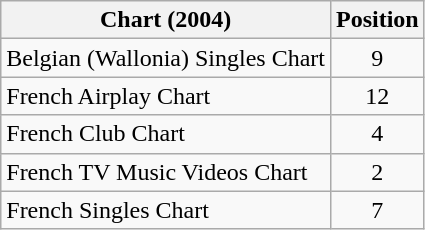<table class="wikitable sortable">
<tr>
<th>Chart (2004)</th>
<th>Position</th>
</tr>
<tr>
<td>Belgian (Wallonia) Singles Chart</td>
<td align="center">9</td>
</tr>
<tr>
<td>French Airplay Chart</td>
<td align="center">12</td>
</tr>
<tr>
<td>French Club Chart</td>
<td align="center">4</td>
</tr>
<tr>
<td>French TV Music Videos Chart</td>
<td align="center">2</td>
</tr>
<tr>
<td>French Singles Chart</td>
<td align="center">7</td>
</tr>
</table>
